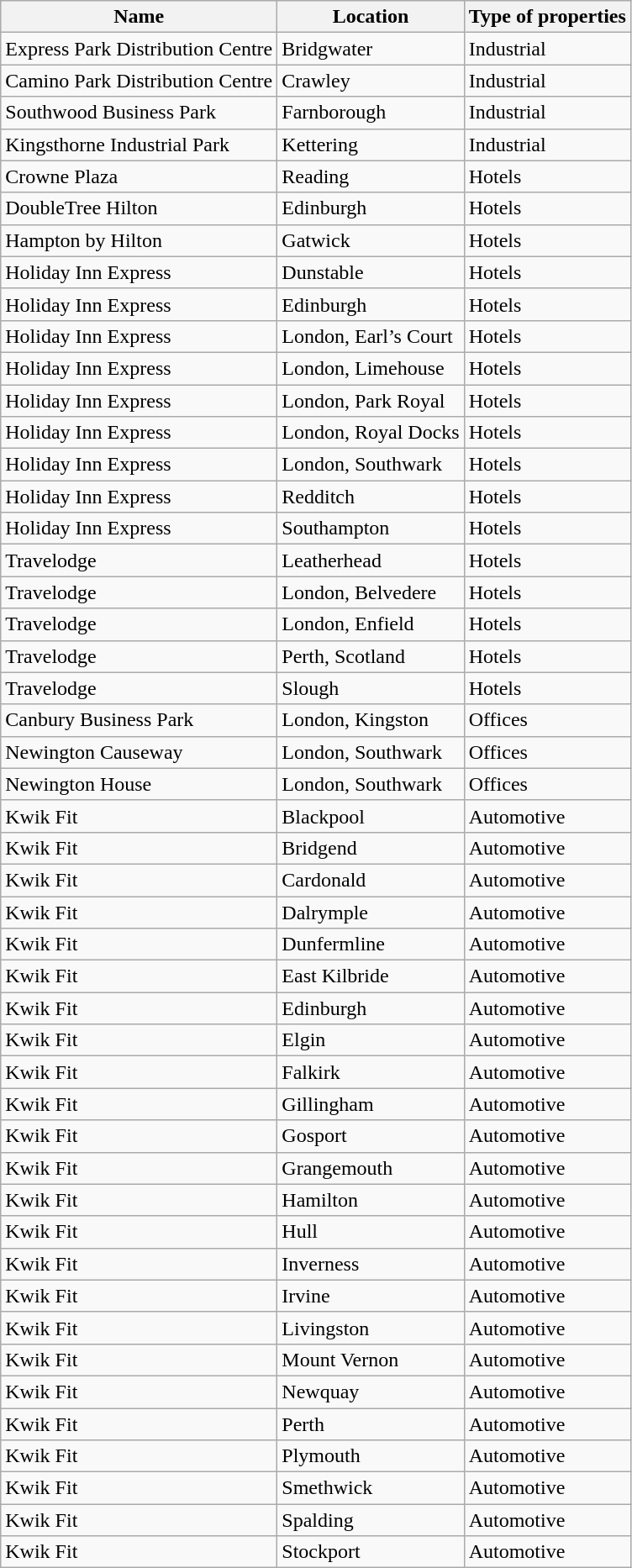<table class="wikitable sortable">
<tr>
<th>Name</th>
<th>Location</th>
<th>Type of properties</th>
</tr>
<tr>
<td>Express Park Distribution Centre</td>
<td>Bridgwater</td>
<td>Industrial</td>
</tr>
<tr>
<td>Camino Park Distribution Centre</td>
<td>Crawley</td>
<td>Industrial</td>
</tr>
<tr>
<td>Southwood Business Park</td>
<td>Farnborough</td>
<td>Industrial</td>
</tr>
<tr>
<td>Kingsthorne Industrial Park</td>
<td>Kettering</td>
<td>Industrial</td>
</tr>
<tr>
<td>Crowne Plaza</td>
<td>Reading</td>
<td>Hotels</td>
</tr>
<tr>
<td>DoubleTree Hilton</td>
<td>Edinburgh</td>
<td>Hotels</td>
</tr>
<tr>
<td>Hampton by Hilton</td>
<td>Gatwick</td>
<td>Hotels</td>
</tr>
<tr>
<td>Holiday Inn Express</td>
<td>Dunstable</td>
<td>Hotels</td>
</tr>
<tr>
<td>Holiday Inn Express</td>
<td>Edinburgh</td>
<td>Hotels</td>
</tr>
<tr>
<td>Holiday Inn Express</td>
<td>London, Earl’s Court</td>
<td>Hotels</td>
</tr>
<tr>
<td>Holiday Inn Express</td>
<td>London, Limehouse</td>
<td>Hotels</td>
</tr>
<tr>
<td>Holiday Inn Express</td>
<td>London, Park Royal</td>
<td>Hotels</td>
</tr>
<tr>
<td>Holiday Inn Express</td>
<td>London, Royal Docks</td>
<td>Hotels</td>
</tr>
<tr>
<td>Holiday Inn Express</td>
<td>London, Southwark</td>
<td>Hotels</td>
</tr>
<tr>
<td>Holiday Inn Express</td>
<td>Redditch</td>
<td>Hotels</td>
</tr>
<tr>
<td>Holiday Inn Express</td>
<td>Southampton</td>
<td>Hotels</td>
</tr>
<tr>
<td>Travelodge</td>
<td>Leatherhead</td>
<td>Hotels</td>
</tr>
<tr>
<td>Travelodge</td>
<td>London, Belvedere</td>
<td>Hotels</td>
</tr>
<tr>
<td>Travelodge</td>
<td>London, Enfield</td>
<td>Hotels</td>
</tr>
<tr>
<td>Travelodge</td>
<td>Perth, Scotland</td>
<td>Hotels</td>
</tr>
<tr>
<td>Travelodge</td>
<td>Slough</td>
<td>Hotels</td>
</tr>
<tr>
<td>Canbury Business Park</td>
<td>London, Kingston</td>
<td>Offices</td>
</tr>
<tr>
<td>Newington Causeway</td>
<td>London, Southwark</td>
<td>Offices</td>
</tr>
<tr>
<td>Newington House</td>
<td>London, Southwark</td>
<td>Offices</td>
</tr>
<tr>
<td>Kwik Fit</td>
<td>Blackpool</td>
<td>Automotive</td>
</tr>
<tr>
<td>Kwik Fit</td>
<td>Bridgend</td>
<td>Automotive</td>
</tr>
<tr>
<td>Kwik Fit</td>
<td>Cardonald</td>
<td>Automotive</td>
</tr>
<tr>
<td>Kwik Fit</td>
<td>Dalrymple</td>
<td>Automotive</td>
</tr>
<tr>
<td>Kwik Fit</td>
<td>Dunfermline</td>
<td>Automotive</td>
</tr>
<tr>
<td>Kwik Fit</td>
<td>East Kilbride</td>
<td>Automotive</td>
</tr>
<tr>
<td>Kwik Fit</td>
<td>Edinburgh</td>
<td>Automotive</td>
</tr>
<tr>
<td>Kwik Fit</td>
<td>Elgin</td>
<td>Automotive</td>
</tr>
<tr>
<td>Kwik Fit</td>
<td>Falkirk</td>
<td>Automotive</td>
</tr>
<tr>
<td>Kwik Fit</td>
<td>Gillingham</td>
<td>Automotive</td>
</tr>
<tr>
<td>Kwik Fit</td>
<td>Gosport</td>
<td>Automotive</td>
</tr>
<tr>
<td>Kwik Fit</td>
<td>Grangemouth</td>
<td>Automotive</td>
</tr>
<tr>
<td>Kwik Fit</td>
<td>Hamilton</td>
<td>Automotive</td>
</tr>
<tr>
<td>Kwik Fit</td>
<td>Hull</td>
<td>Automotive</td>
</tr>
<tr>
<td>Kwik Fit</td>
<td>Inverness</td>
<td>Automotive</td>
</tr>
<tr>
<td>Kwik Fit</td>
<td>Irvine</td>
<td>Automotive</td>
</tr>
<tr>
<td>Kwik Fit</td>
<td>Livingston</td>
<td>Automotive</td>
</tr>
<tr>
<td>Kwik Fit</td>
<td>Mount Vernon</td>
<td>Automotive</td>
</tr>
<tr>
<td>Kwik Fit</td>
<td>Newquay</td>
<td>Automotive</td>
</tr>
<tr>
<td>Kwik Fit</td>
<td>Perth</td>
<td>Automotive</td>
</tr>
<tr>
<td>Kwik Fit</td>
<td>Plymouth</td>
<td>Automotive</td>
</tr>
<tr>
<td>Kwik Fit</td>
<td>Smethwick</td>
<td>Automotive</td>
</tr>
<tr>
<td>Kwik Fit</td>
<td>Spalding</td>
<td>Automotive</td>
</tr>
<tr>
<td>Kwik Fit</td>
<td>Stockport</td>
<td>Automotive</td>
</tr>
</table>
